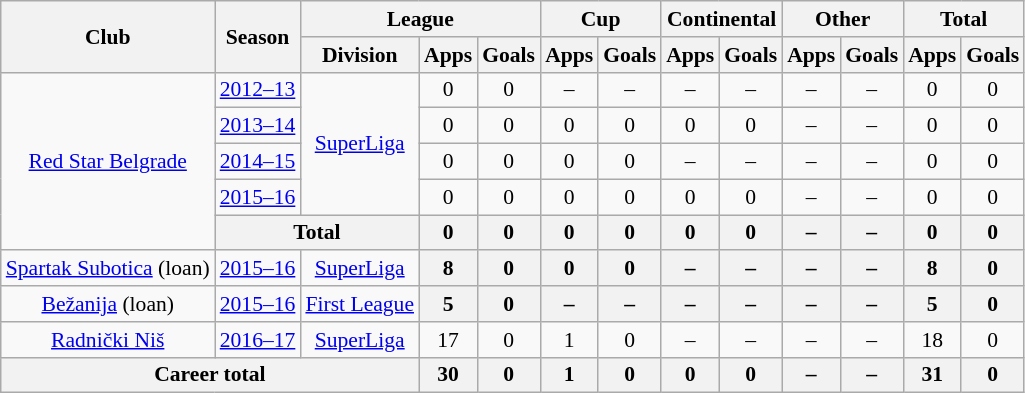<table class="wikitable" style="text-align: center;font-size:90%">
<tr>
<th rowspan="2">Club</th>
<th rowspan="2">Season</th>
<th colspan="3">League</th>
<th colspan="2">Cup</th>
<th colspan="2">Continental</th>
<th colspan="2">Other</th>
<th colspan="2">Total</th>
</tr>
<tr>
<th>Division</th>
<th>Apps</th>
<th>Goals</th>
<th>Apps</th>
<th>Goals</th>
<th>Apps</th>
<th>Goals</th>
<th>Apps</th>
<th>Goals</th>
<th>Apps</th>
<th>Goals</th>
</tr>
<tr>
<td rowspan="5" valign="center"><a href='#'>Red Star Belgrade</a></td>
<td><a href='#'>2012–13</a></td>
<td rowspan=4><a href='#'>SuperLiga</a></td>
<td>0</td>
<td>0</td>
<td>–</td>
<td>–</td>
<td>–</td>
<td>–</td>
<td>–</td>
<td>–</td>
<td>0</td>
<td>0</td>
</tr>
<tr>
<td><a href='#'>2013–14</a></td>
<td>0</td>
<td>0</td>
<td>0</td>
<td>0</td>
<td>0</td>
<td>0</td>
<td>–</td>
<td>–</td>
<td>0</td>
<td>0</td>
</tr>
<tr>
<td><a href='#'>2014–15</a></td>
<td>0</td>
<td>0</td>
<td>0</td>
<td>0</td>
<td>–</td>
<td>–</td>
<td>–</td>
<td>–</td>
<td>0</td>
<td>0</td>
</tr>
<tr>
<td><a href='#'>2015–16</a></td>
<td>0</td>
<td>0</td>
<td>0</td>
<td>0</td>
<td>0</td>
<td>0</td>
<td>–</td>
<td>–</td>
<td>0</td>
<td>0</td>
</tr>
<tr>
<th colspan="2">Total</th>
<th>0</th>
<th>0</th>
<th>0</th>
<th>0</th>
<th>0</th>
<th>0</th>
<th>–</th>
<th>–</th>
<th>0</th>
<th>0</th>
</tr>
<tr>
<td><a href='#'>Spartak Subotica</a> (loan)</td>
<td><a href='#'>2015–16</a></td>
<td><a href='#'>SuperLiga</a></td>
<th>8</th>
<th>0</th>
<th>0</th>
<th>0</th>
<th>–</th>
<th>–</th>
<th>–</th>
<th>–</th>
<th>8</th>
<th>0</th>
</tr>
<tr>
<td><a href='#'>Bežanija</a> (loan)</td>
<td><a href='#'>2015–16</a></td>
<td><a href='#'>First League</a></td>
<th>5</th>
<th>0</th>
<th>–</th>
<th>–</th>
<th>–</th>
<th>–</th>
<th>–</th>
<th>–</th>
<th>5</th>
<th>0</th>
</tr>
<tr>
<td><a href='#'>Radnički Niš</a></td>
<td><a href='#'>2016–17</a></td>
<td><a href='#'>SuperLiga</a></td>
<td>17</td>
<td>0</td>
<td>1</td>
<td>0</td>
<td>–</td>
<td>–</td>
<td>–</td>
<td>–</td>
<td>18</td>
<td>0</td>
</tr>
<tr>
<th colspan="3">Career total</th>
<th>30</th>
<th>0</th>
<th>1</th>
<th>0</th>
<th>0</th>
<th>0</th>
<th>–</th>
<th>–</th>
<th>31</th>
<th>0</th>
</tr>
</table>
